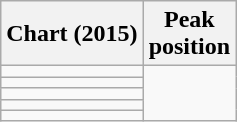<table class="wikitable sortable">
<tr>
<th>Chart (2015)</th>
<th>Peak <br> position</th>
</tr>
<tr>
<td></td>
</tr>
<tr>
<td></td>
</tr>
<tr>
<td></td>
</tr>
<tr>
<td></td>
</tr>
<tr>
<td></td>
</tr>
</table>
